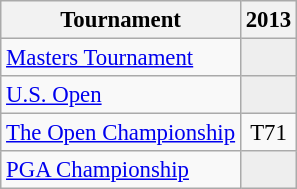<table class="wikitable" style="font-size:95%;text-align:center;">
<tr>
<th>Tournament</th>
<th>2013</th>
</tr>
<tr>
<td align=left><a href='#'>Masters Tournament</a></td>
<td style="background:#eeeeee;"></td>
</tr>
<tr>
<td align=left><a href='#'>U.S. Open</a></td>
<td style="background:#eeeeee;"></td>
</tr>
<tr>
<td align=left><a href='#'>The Open Championship</a></td>
<td>T71</td>
</tr>
<tr>
<td align=left><a href='#'>PGA Championship</a></td>
<td style="background:#eeeeee;"></td>
</tr>
</table>
